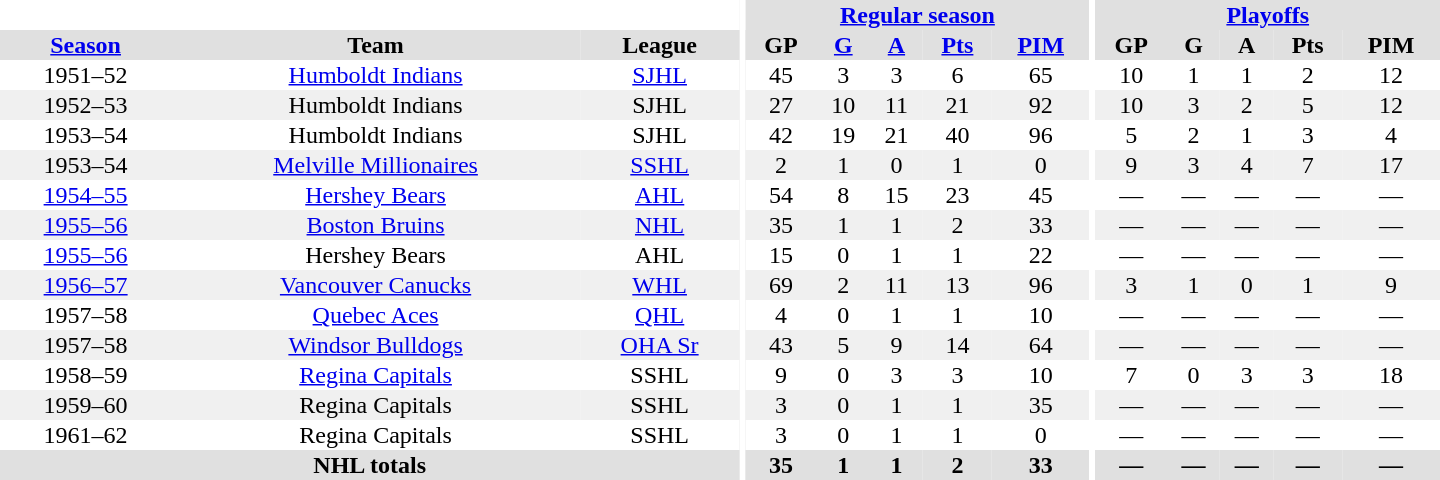<table border="0" cellpadding="1" cellspacing="0" style="text-align:center; width:60em">
<tr bgcolor="#e0e0e0">
<th colspan="3" bgcolor="#ffffff"></th>
<th rowspan="100" bgcolor="#ffffff"></th>
<th colspan="5"><a href='#'>Regular season</a></th>
<th rowspan="100" bgcolor="#ffffff"></th>
<th colspan="5"><a href='#'>Playoffs</a></th>
</tr>
<tr bgcolor="#e0e0e0">
<th><a href='#'>Season</a></th>
<th>Team</th>
<th>League</th>
<th>GP</th>
<th><a href='#'>G</a></th>
<th><a href='#'>A</a></th>
<th><a href='#'>Pts</a></th>
<th><a href='#'>PIM</a></th>
<th>GP</th>
<th>G</th>
<th>A</th>
<th>Pts</th>
<th>PIM</th>
</tr>
<tr>
<td>1951–52</td>
<td><a href='#'>Humboldt Indians</a></td>
<td><a href='#'>SJHL</a></td>
<td>45</td>
<td>3</td>
<td>3</td>
<td>6</td>
<td>65</td>
<td>10</td>
<td>1</td>
<td>1</td>
<td>2</td>
<td>12</td>
</tr>
<tr bgcolor="#f0f0f0">
<td>1952–53</td>
<td>Humboldt Indians</td>
<td>SJHL</td>
<td>27</td>
<td>10</td>
<td>11</td>
<td>21</td>
<td>92</td>
<td>10</td>
<td>3</td>
<td>2</td>
<td>5</td>
<td>12</td>
</tr>
<tr>
<td>1953–54</td>
<td>Humboldt Indians</td>
<td>SJHL</td>
<td>42</td>
<td>19</td>
<td>21</td>
<td>40</td>
<td>96</td>
<td>5</td>
<td>2</td>
<td>1</td>
<td>3</td>
<td>4</td>
</tr>
<tr bgcolor="#f0f0f0">
<td>1953–54</td>
<td><a href='#'>Melville Millionaires</a></td>
<td><a href='#'>SSHL</a></td>
<td>2</td>
<td>1</td>
<td>0</td>
<td>1</td>
<td>0</td>
<td>9</td>
<td>3</td>
<td>4</td>
<td>7</td>
<td>17</td>
</tr>
<tr>
<td><a href='#'>1954–55</a></td>
<td><a href='#'>Hershey Bears</a></td>
<td><a href='#'>AHL</a></td>
<td>54</td>
<td>8</td>
<td>15</td>
<td>23</td>
<td>45</td>
<td>—</td>
<td>—</td>
<td>—</td>
<td>—</td>
<td>—</td>
</tr>
<tr bgcolor="#f0f0f0">
<td><a href='#'>1955–56</a></td>
<td><a href='#'>Boston Bruins</a></td>
<td><a href='#'>NHL</a></td>
<td>35</td>
<td>1</td>
<td>1</td>
<td>2</td>
<td>33</td>
<td>—</td>
<td>—</td>
<td>—</td>
<td>—</td>
<td>—</td>
</tr>
<tr>
<td><a href='#'>1955–56</a></td>
<td>Hershey Bears</td>
<td>AHL</td>
<td>15</td>
<td>0</td>
<td>1</td>
<td>1</td>
<td>22</td>
<td>—</td>
<td>—</td>
<td>—</td>
<td>—</td>
<td>—</td>
</tr>
<tr bgcolor="#f0f0f0">
<td><a href='#'>1956–57</a></td>
<td><a href='#'>Vancouver Canucks</a></td>
<td><a href='#'>WHL</a></td>
<td>69</td>
<td>2</td>
<td>11</td>
<td>13</td>
<td>96</td>
<td>3</td>
<td>1</td>
<td>0</td>
<td>1</td>
<td>9</td>
</tr>
<tr>
<td>1957–58</td>
<td><a href='#'>Quebec Aces</a></td>
<td><a href='#'>QHL</a></td>
<td>4</td>
<td>0</td>
<td>1</td>
<td>1</td>
<td>10</td>
<td>—</td>
<td>—</td>
<td>—</td>
<td>—</td>
<td>—</td>
</tr>
<tr bgcolor="#f0f0f0">
<td>1957–58</td>
<td><a href='#'>Windsor Bulldogs</a></td>
<td><a href='#'>OHA Sr</a></td>
<td>43</td>
<td>5</td>
<td>9</td>
<td>14</td>
<td>64</td>
<td>—</td>
<td>—</td>
<td>—</td>
<td>—</td>
<td>—</td>
</tr>
<tr>
<td>1958–59</td>
<td><a href='#'>Regina Capitals</a></td>
<td>SSHL</td>
<td>9</td>
<td>0</td>
<td>3</td>
<td>3</td>
<td>10</td>
<td>7</td>
<td>0</td>
<td>3</td>
<td>3</td>
<td>18</td>
</tr>
<tr bgcolor="#f0f0f0">
<td>1959–60</td>
<td>Regina Capitals</td>
<td>SSHL</td>
<td>3</td>
<td>0</td>
<td>1</td>
<td>1</td>
<td>35</td>
<td>—</td>
<td>—</td>
<td>—</td>
<td>—</td>
<td>—</td>
</tr>
<tr>
<td>1961–62</td>
<td>Regina Capitals</td>
<td>SSHL</td>
<td>3</td>
<td>0</td>
<td>1</td>
<td>1</td>
<td>0</td>
<td>—</td>
<td>—</td>
<td>—</td>
<td>—</td>
<td>—</td>
</tr>
<tr bgcolor="#e0e0e0">
<th colspan="3">NHL totals</th>
<th>35</th>
<th>1</th>
<th>1</th>
<th>2</th>
<th>33</th>
<th>—</th>
<th>—</th>
<th>—</th>
<th>—</th>
<th>—</th>
</tr>
</table>
